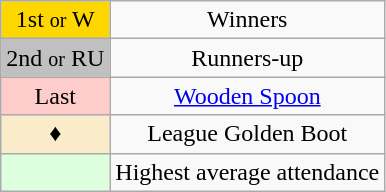<table class="wikitable" style="text-align:center">
<tr>
<td style=background:gold>1st <small>or</small> W</td>
<td>Winners</td>
</tr>
<tr>
<td style=background:silver>2nd <small>or</small> RU</td>
<td>Runners-up</td>
</tr>
<tr>
<td style=background:#FFCCCC>Last</td>
<td><a href='#'>Wooden Spoon</a></td>
</tr>
<tr>
<td style=background:#FAECC8;">♦</td>
<td>League Golden Boot</td>
</tr>
<tr>
<td style="background:#dfd;"> </td>
<td>Highest average attendance</td>
</tr>
</table>
